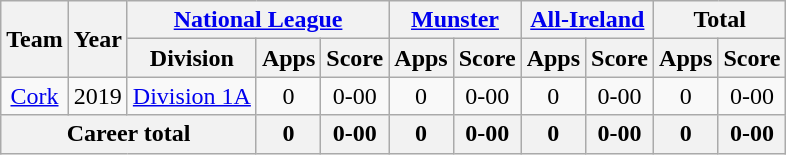<table class="wikitable" style="text-align:center">
<tr>
<th rowspan="2">Team</th>
<th rowspan="2">Year</th>
<th colspan="3"><a href='#'>National League</a></th>
<th colspan="2"><a href='#'>Munster</a></th>
<th colspan="2"><a href='#'>All-Ireland</a></th>
<th colspan="2">Total</th>
</tr>
<tr>
<th>Division</th>
<th>Apps</th>
<th>Score</th>
<th>Apps</th>
<th>Score</th>
<th>Apps</th>
<th>Score</th>
<th>Apps</th>
<th>Score</th>
</tr>
<tr>
<td rowspan="1"><a href='#'>Cork</a></td>
<td>2019</td>
<td rowspan="1"><a href='#'>Division 1A</a></td>
<td>0</td>
<td>0-00</td>
<td>0</td>
<td>0-00</td>
<td>0</td>
<td>0-00</td>
<td>0</td>
<td>0-00</td>
</tr>
<tr>
<th colspan="3">Career total</th>
<th>0</th>
<th>0-00</th>
<th>0</th>
<th>0-00</th>
<th>0</th>
<th>0-00</th>
<th>0</th>
<th>0-00</th>
</tr>
</table>
